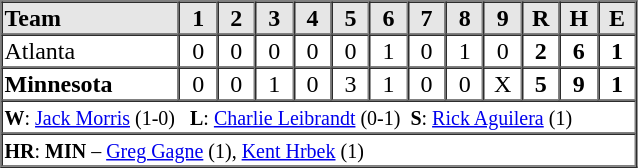<table border=1 cellspacing=0 width=425 style="margin-left:3em;">
<tr style="text-align:center; background-color:#e6e6e6;">
<th align=left width=28%>Team</th>
<th width=6%>1</th>
<th width=6%>2</th>
<th width=6%>3</th>
<th width=6%>4</th>
<th width=6%>5</th>
<th width=6%>6</th>
<th width=6%>7</th>
<th width=6%>8</th>
<th width=6%>9</th>
<th width=6%>R</th>
<th width=6%>H</th>
<th width=6%>E</th>
</tr>
<tr style="text-align:center;">
<td align=left>Atlanta</td>
<td>0</td>
<td>0</td>
<td>0</td>
<td>0</td>
<td>0</td>
<td>1</td>
<td>0</td>
<td>1</td>
<td>0</td>
<td><strong>2</strong></td>
<td><strong>6</strong></td>
<td><strong>1</strong></td>
</tr>
<tr style="text-align:center;">
<td align=left><strong>Minnesota</strong></td>
<td>0</td>
<td>0</td>
<td>1</td>
<td>0</td>
<td>3</td>
<td>1</td>
<td>0</td>
<td>0</td>
<td>X</td>
<td><strong>5</strong></td>
<td><strong>9</strong></td>
<td><strong>1</strong></td>
</tr>
<tr style="text-align:left;">
<td colspan=13><small><strong>W</strong>: <a href='#'>Jack Morris</a> (1-0)   <strong>L</strong>: <a href='#'>Charlie Leibrandt</a> (0-1)  <strong>S</strong>: <a href='#'>Rick Aguilera</a> (1)</small></td>
</tr>
<tr style="text-align:left;">
<td colspan=13><small><strong>HR</strong>: <strong>MIN</strong> – <a href='#'>Greg Gagne</a> (1), <a href='#'>Kent Hrbek</a> (1)</small></td>
</tr>
</table>
